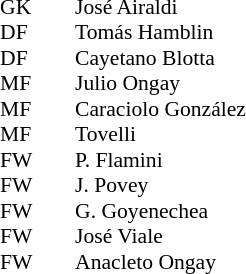<table cellspacing="0" cellpadding="0" style="font-size:90%; margin:0.2em auto;">
<tr>
<th width="25"></th>
<th width="25"></th>
</tr>
<tr>
<td>GK</td>
<td></td>
<td>José Airaldi</td>
</tr>
<tr>
<td>DF</td>
<td></td>
<td>Tomás Hamblin</td>
</tr>
<tr>
<td>DF</td>
<td></td>
<td>Cayetano Blotta</td>
</tr>
<tr>
<td>MF</td>
<td></td>
<td>Julio Ongay</td>
</tr>
<tr>
<td>MF</td>
<td></td>
<td>Caraciolo González</td>
</tr>
<tr>
<td>MF</td>
<td></td>
<td>Tovelli</td>
</tr>
<tr>
<td>FW</td>
<td></td>
<td>P. Flamini</td>
</tr>
<tr>
<td>FW</td>
<td></td>
<td>J. Povey</td>
</tr>
<tr>
<td>FW</td>
<td></td>
<td>G. Goyenechea</td>
</tr>
<tr>
<td>FW</td>
<td></td>
<td>José Viale</td>
</tr>
<tr>
<td>FW</td>
<td></td>
<td>Anacleto Ongay</td>
</tr>
</table>
